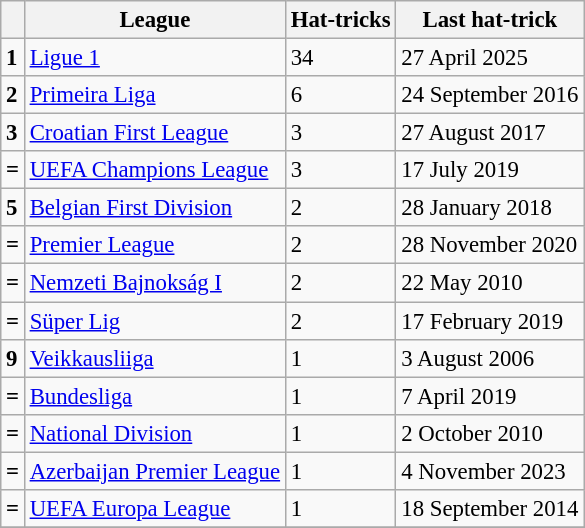<table class="wikitable plainrowheaders sortable" style="text-align:left;font-size:95%">
<tr>
<th></th>
<th>League</th>
<th>Hat-tricks</th>
<th>Last hat-trick</th>
</tr>
<tr>
<td style="font-weight:bold;">1</td>
<td><a href='#'>Ligue 1</a></td>
<td>34</td>
<td>27 April 2025</td>
</tr>
<tr>
<td style="font-weight:bold;">2</td>
<td><a href='#'>Primeira Liga</a></td>
<td>6</td>
<td>24 September 2016</td>
</tr>
<tr>
<td style="font-weight:bold;">3</td>
<td><a href='#'>Croatian First League</a></td>
<td>3</td>
<td>27 August 2017</td>
</tr>
<tr>
<td style="font-weight:bold;">=</td>
<td><a href='#'>UEFA Champions League</a></td>
<td>3</td>
<td>17 July 2019</td>
</tr>
<tr>
<td style="font-weight:bold;">5</td>
<td><a href='#'>Belgian First Division</a></td>
<td>2</td>
<td>28 January 2018</td>
</tr>
<tr>
<td style="font-weight:bold;">=</td>
<td><a href='#'>Premier League</a></td>
<td>2</td>
<td>28 November 2020</td>
</tr>
<tr>
<td style="font-weight:bold;">=</td>
<td><a href='#'>Nemzeti Bajnokság I</a></td>
<td>2</td>
<td>22 May 2010</td>
</tr>
<tr>
<td style="font-weight:bold;">=</td>
<td><a href='#'>Süper Lig</a></td>
<td>2</td>
<td>17 February 2019</td>
</tr>
<tr>
<td style="font-weight:bold;">9</td>
<td><a href='#'>Veikkausliiga</a></td>
<td>1</td>
<td>3 August 2006</td>
</tr>
<tr>
<td style="font-weight:bold;">=</td>
<td><a href='#'>Bundesliga</a></td>
<td>1</td>
<td>7 April 2019</td>
</tr>
<tr>
<td style="font-weight:bold;">=</td>
<td><a href='#'>National Division</a></td>
<td>1</td>
<td>2 October 2010</td>
</tr>
<tr>
<td style="font-weight:bold;">=</td>
<td><a href='#'>Azerbaijan Premier League</a></td>
<td>1</td>
<td>4 November 2023</td>
</tr>
<tr>
<td style="font-weight:bold;">=</td>
<td><a href='#'>UEFA Europa League</a></td>
<td>1</td>
<td>18 September 2014</td>
</tr>
<tr>
</tr>
</table>
